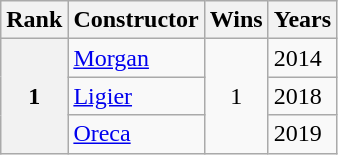<table class="wikitable">
<tr>
<th>Rank</th>
<th>Constructor</th>
<th>Wins</th>
<th>Years</th>
</tr>
<tr>
<th rowspan="3">1</th>
<td> <a href='#'>Morgan</a></td>
<td rowspan="3" align="center">1</td>
<td>2014</td>
</tr>
<tr>
<td> <a href='#'>Ligier</a></td>
<td>2018</td>
</tr>
<tr>
<td> <a href='#'>Oreca</a></td>
<td>2019</td>
</tr>
</table>
